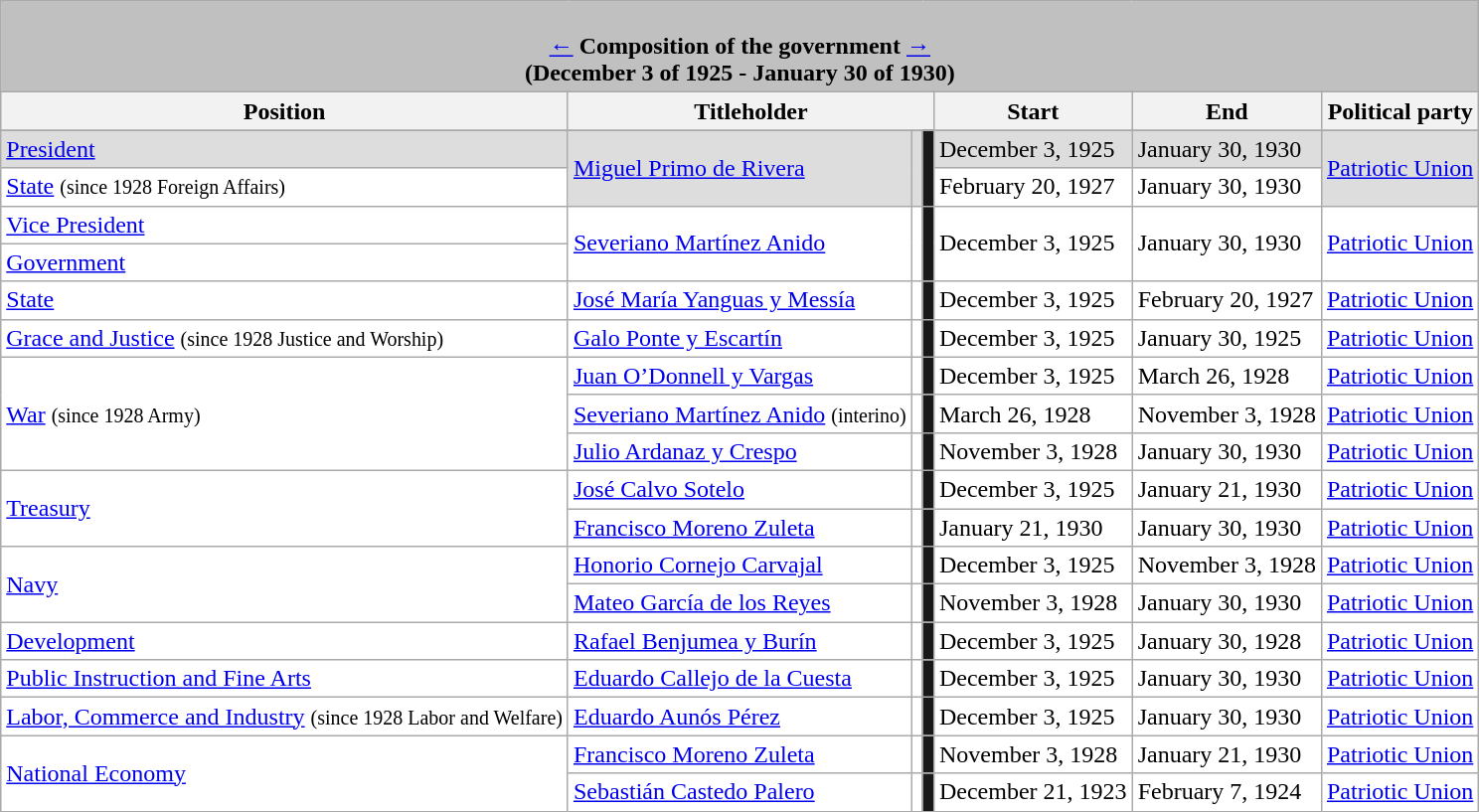<table class="wikitable">
<tr>
<th colspan="8" style="background:#C0C0C0; color:#000000"><br><a href='#'>←</a> <strong>Composition of the government</strong> <a href='#'>→</a><br>(December 3 of 1925 - January 30 of 1930)</th>
</tr>
<tr>
<th>Position</th>
<th colspan="3">Titleholder</th>
<th>Start</th>
<th>End</th>
<th>Political party</th>
</tr>
<tr>
</tr>
<tr bgcolor="#DDDDDD">
<td><a href='#'>President</a></td>
<td rowspan="2"><a href='#'>Miguel Primo de Rivera</a></td>
<td rowspan="2"></td>
<td rowspan="2" style="background:#191919"></td>
<td>December 3, 1925</td>
<td>January 30, 1930</td>
<td rowspan="2"><a href='#'>Patriotic Union</a></td>
</tr>
<tr bgcolor="#FFFFFF">
<td><a href='#'>State</a> <small>(since 1928 Foreign Affairs)</small></td>
<td>February 20, 1927</td>
<td>January 30, 1930</td>
</tr>
<tr bgcolor="#FFFFFF">
<td><a href='#'>Vice President</a></td>
<td rowspan="2"><a href='#'>Severiano Martínez Anido</a></td>
<td rowspan="2"></td>
<td rowspan="2" style="background:#191919"></td>
<td rowspan="2">December 3, 1925</td>
<td rowspan="2">January 30, 1930</td>
<td rowspan="2"><a href='#'>Patriotic Union</a></td>
</tr>
<tr bgcolor="#FFFFFF">
<td><a href='#'>Government</a></td>
</tr>
<tr bgcolor="#FFFFFF">
<td><a href='#'>State</a></td>
<td><a href='#'>José María Yanguas y Messía</a></td>
<td></td>
<td style="background:#191919"></td>
<td>December 3, 1925</td>
<td>February 20, 1927</td>
<td><a href='#'>Patriotic Union</a></td>
</tr>
<tr bgcolor="#FFFFFF">
<td><a href='#'>Grace and Justice</a> <small>(since 1928 Justice and Worship)</small></td>
<td><a href='#'>Galo Ponte y Escartín</a></td>
<td></td>
<td style="background:#191919"></td>
<td>December 3, 1925</td>
<td>January 30, 1925</td>
<td><a href='#'>Patriotic Union</a></td>
</tr>
<tr bgcolor="#FFFFFF">
<td rowspan="3"><a href='#'>War</a> <small>(since 1928 Army)</small></td>
<td><a href='#'>Juan O’Donnell y Vargas</a></td>
<td></td>
<td style="background:#191919"></td>
<td>December 3, 1925</td>
<td>March 26, 1928</td>
<td><a href='#'>Patriotic Union</a></td>
</tr>
<tr bgcolor="#FFFFFF">
<td><a href='#'>Severiano Martínez Anido</a> <small>(interino)</small></td>
<td></td>
<td style="background:#191919"></td>
<td>March 26, 1928</td>
<td>November 3, 1928</td>
<td><a href='#'>Patriotic Union</a></td>
</tr>
<tr bgcolor="#FFFFFF">
<td><a href='#'>Julio Ardanaz y Crespo</a></td>
<td></td>
<td style="background:#191919"></td>
<td>November 3, 1928</td>
<td>January 30, 1930</td>
<td><a href='#'>Patriotic Union</a></td>
</tr>
<tr bgcolor="#FFFFFF">
<td rowspan="2"><a href='#'>Treasury</a></td>
<td><a href='#'>José Calvo Sotelo</a></td>
<td></td>
<td style="background:#191919"></td>
<td>December 3, 1925</td>
<td>January 21, 1930</td>
<td><a href='#'>Patriotic Union</a></td>
</tr>
<tr bgcolor="#FFFFFF">
<td><a href='#'>Francisco Moreno Zuleta</a></td>
<td></td>
<td style="background:#191919"></td>
<td>January 21, 1930</td>
<td>January 30, 1930</td>
<td><a href='#'>Patriotic Union</a></td>
</tr>
<tr bgcolor="#FFFFFF">
<td rowspan="2"><a href='#'>Navy</a></td>
<td><a href='#'>Honorio Cornejo Carvajal</a></td>
<td></td>
<td style="background:#191919"></td>
<td>December 3, 1925</td>
<td>November 3, 1928</td>
<td><a href='#'>Patriotic Union</a></td>
</tr>
<tr bgcolor="#FFFFFF">
<td><a href='#'>Mateo García de los Reyes</a></td>
<td></td>
<td style="background:#191919"></td>
<td>November 3, 1928</td>
<td>January 30, 1930</td>
<td><a href='#'>Patriotic Union</a></td>
</tr>
<tr bgcolor="#FFFFFF">
<td><a href='#'>Development</a></td>
<td><a href='#'>Rafael Benjumea y Burín</a></td>
<td></td>
<td style="background:#191919"></td>
<td>December 3, 1925</td>
<td>January 30, 1928</td>
<td><a href='#'>Patriotic Union</a></td>
</tr>
<tr bgcolor="#FFFFFF">
<td><a href='#'>Public Instruction and Fine Arts</a></td>
<td><a href='#'>Eduardo Callejo de la Cuesta</a></td>
<td></td>
<td style="background:#191919"></td>
<td>December 3, 1925</td>
<td>January 30, 1930</td>
<td><a href='#'>Patriotic Union</a></td>
</tr>
<tr bgcolor="#FFFFFF">
<td><a href='#'>Labor, Commerce and Industry</a> <small>(since 1928 Labor and Welfare)</small></td>
<td><a href='#'>Eduardo Aunós Pérez</a></td>
<td></td>
<td style="background:#191919"></td>
<td>December 3, 1925</td>
<td>January 30, 1930</td>
<td><a href='#'>Patriotic Union</a></td>
</tr>
<tr bgcolor="#FFFFFF">
<td rowspan="2"><a href='#'>National Economy</a></td>
<td><a href='#'>Francisco Moreno Zuleta</a></td>
<td></td>
<td style="background:#191919"></td>
<td>November 3, 1928</td>
<td>January 21, 1930</td>
<td><a href='#'>Patriotic Union</a></td>
</tr>
<tr bgcolor="#FFFFFF">
<td><a href='#'>Sebastián Castedo Palero</a></td>
<td></td>
<td style="background:#191919"></td>
<td>December 21, 1923</td>
<td>February 7, 1924</td>
<td><a href='#'>Patriotic Union</a></td>
</tr>
</table>
